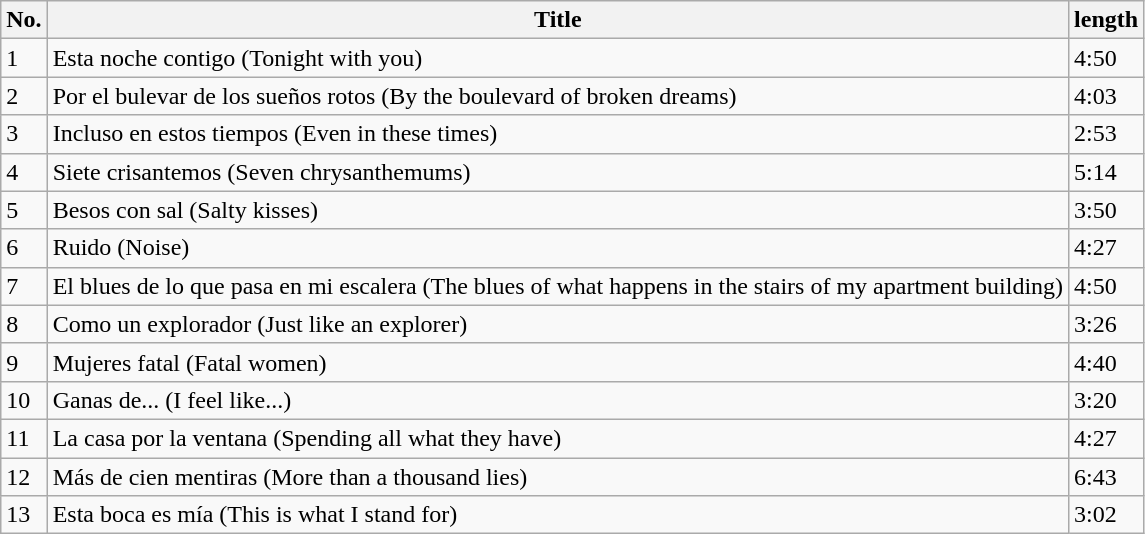<table class="wikitable">
<tr>
<th>No.</th>
<th>Title</th>
<th>length</th>
</tr>
<tr>
<td>1</td>
<td>Esta noche contigo (Tonight with you)</td>
<td>4:50</td>
</tr>
<tr>
<td>2</td>
<td>Por el bulevar de los sueños rotos (By the boulevard of broken dreams)</td>
<td>4:03</td>
</tr>
<tr>
<td>3</td>
<td>Incluso en estos tiempos (Even in these times)</td>
<td>2:53</td>
</tr>
<tr>
<td>4</td>
<td>Siete crisantemos (Seven chrysanthemums)</td>
<td>5:14</td>
</tr>
<tr>
<td>5</td>
<td>Besos con sal (Salty kisses)</td>
<td>3:50</td>
</tr>
<tr>
<td>6</td>
<td>Ruido (Noise)</td>
<td>4:27</td>
</tr>
<tr>
<td>7</td>
<td>El blues de lo que pasa en mi escalera (The blues of what happens in the stairs of my apartment building)</td>
<td>4:50</td>
</tr>
<tr>
<td>8</td>
<td>Como un explorador (Just like an explorer)</td>
<td>3:26</td>
</tr>
<tr>
<td>9</td>
<td>Mujeres fatal (Fatal women)</td>
<td>4:40</td>
</tr>
<tr>
<td>10</td>
<td>Ganas de... (I feel like...)</td>
<td>3:20</td>
</tr>
<tr>
<td>11</td>
<td>La casa por la ventana (Spending all what they have)</td>
<td>4:27</td>
</tr>
<tr>
<td>12</td>
<td>Más de cien mentiras (More than a thousand lies)</td>
<td>6:43</td>
</tr>
<tr>
<td>13</td>
<td>Esta boca es mía (This is what I stand for)</td>
<td>3:02</td>
</tr>
</table>
